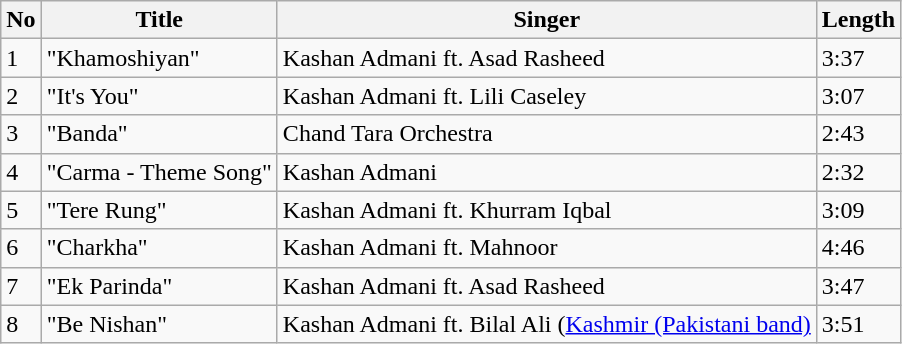<table class="wikitable">
<tr>
<th>No</th>
<th>Title</th>
<th>Singer</th>
<th>Length</th>
</tr>
<tr>
<td>1</td>
<td>"Khamoshiyan"</td>
<td>Kashan Admani ft. Asad Rasheed</td>
<td>3:37</td>
</tr>
<tr>
<td>2</td>
<td>"It's You"</td>
<td>Kashan Admani ft. Lili Caseley</td>
<td>3:07</td>
</tr>
<tr>
<td>3</td>
<td>"Banda"</td>
<td>Chand Tara Orchestra</td>
<td>2:43</td>
</tr>
<tr>
<td>4</td>
<td>"Carma - Theme Song"</td>
<td>Kashan Admani</td>
<td>2:32</td>
</tr>
<tr>
<td>5</td>
<td>"Tere Rung"</td>
<td>Kashan Admani ft. Khurram Iqbal</td>
<td>3:09</td>
</tr>
<tr>
<td>6</td>
<td>"Charkha"</td>
<td>Kashan Admani ft. Mahnoor</td>
<td>4:46</td>
</tr>
<tr>
<td>7</td>
<td>"Ek Parinda"</td>
<td>Kashan Admani ft. Asad Rasheed</td>
<td>3:47</td>
</tr>
<tr>
<td>8</td>
<td>"Be Nishan"</td>
<td>Kashan Admani ft. Bilal Ali (<a href='#'>Kashmir (Pakistani band)</a></td>
<td>3:51</td>
</tr>
</table>
